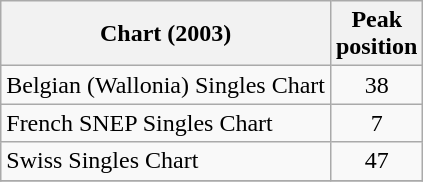<table class="wikitable sortable">
<tr>
<th align="left">Chart (2003)</th>
<th align="center">Peak<br>position</th>
</tr>
<tr>
<td align="left">Belgian (Wallonia) Singles Chart</td>
<td align="center">38</td>
</tr>
<tr>
<td align="left">French SNEP Singles Chart</td>
<td align="center">7</td>
</tr>
<tr>
<td align="left">Swiss Singles Chart</td>
<td align="center">47</td>
</tr>
<tr>
</tr>
</table>
